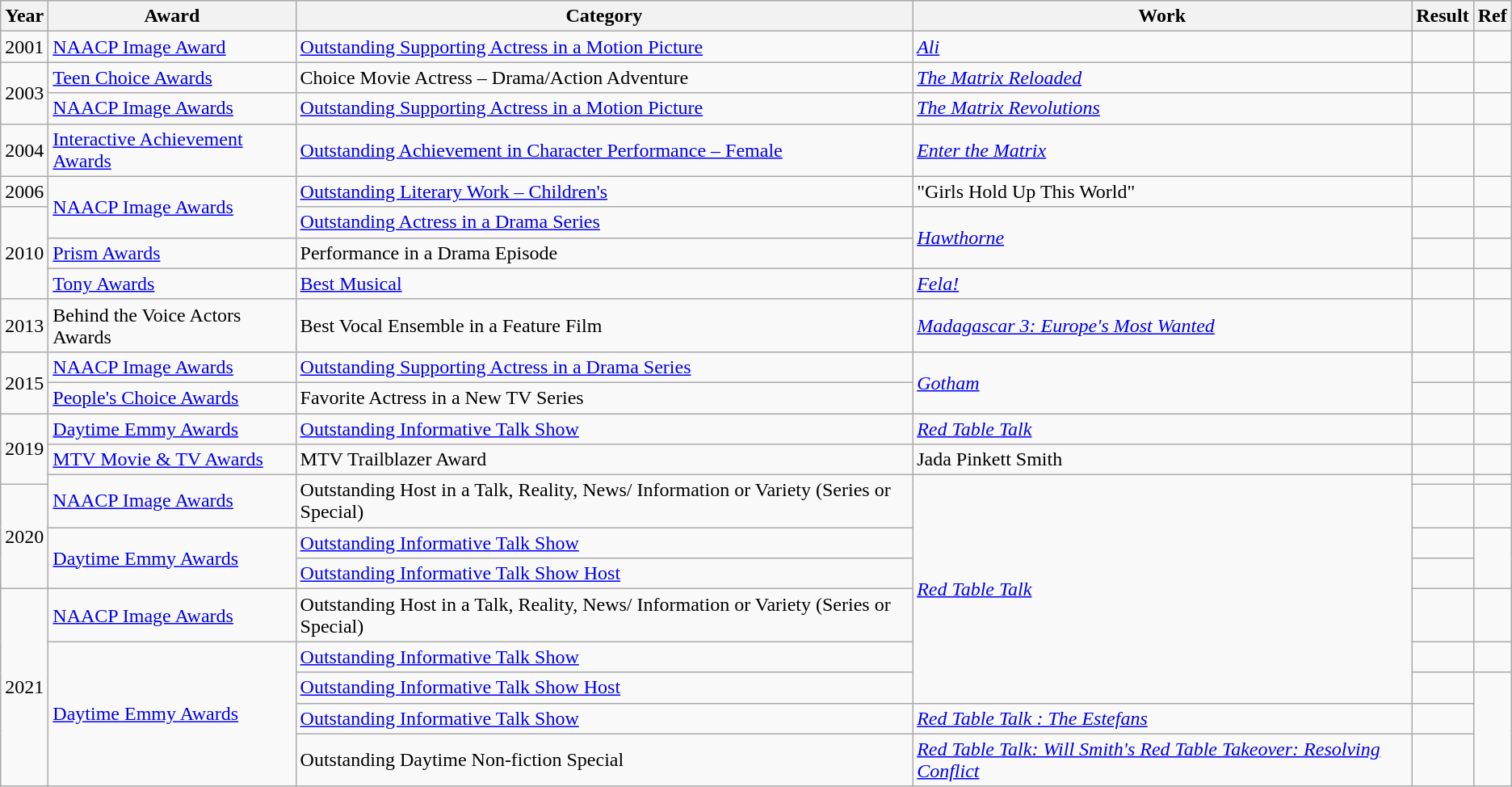<table class="wikitable">
<tr>
<th>Year</th>
<th>Award</th>
<th>Category</th>
<th>Work</th>
<th>Result</th>
<th>Ref</th>
</tr>
<tr>
<td>2001</td>
<td><a href='#'>NAACP Image Award</a></td>
<td><a href='#'>Outstanding Supporting Actress in a Motion Picture</a></td>
<td><em><a href='#'>Ali</a></em></td>
<td></td>
<td></td>
</tr>
<tr>
<td rowspan="2">2003</td>
<td><a href='#'>Teen Choice Awards</a></td>
<td>Choice Movie Actress – Drama/Action Adventure</td>
<td><em><a href='#'>The Matrix Reloaded</a></em></td>
<td></td>
<td></td>
</tr>
<tr>
<td><a href='#'>NAACP Image Awards</a></td>
<td><a href='#'>Outstanding Supporting Actress in a Motion Picture</a></td>
<td><em><a href='#'>The Matrix Revolutions</a></em></td>
<td></td>
<td></td>
</tr>
<tr>
<td>2004</td>
<td><a href='#'>Interactive Achievement Awards</a></td>
<td><a href='#'>Outstanding Achievement in Character Performance – Female</a></td>
<td><em><a href='#'>Enter the Matrix</a></em></td>
<td></td>
<td></td>
</tr>
<tr>
<td>2006</td>
<td rowspan="2"><a href='#'>NAACP Image Awards</a></td>
<td><a href='#'>Outstanding Literary Work – Children's</a></td>
<td>"Girls Hold Up This World"</td>
<td></td>
<td></td>
</tr>
<tr>
<td rowspan="3">2010</td>
<td><a href='#'>Outstanding Actress in a Drama Series</a></td>
<td rowspan="2"><em><a href='#'>Hawthorne</a></em></td>
<td></td>
<td></td>
</tr>
<tr>
<td><a href='#'>Prism Awards</a></td>
<td>Performance in a Drama Episode</td>
<td></td>
<td></td>
</tr>
<tr>
<td><a href='#'>Tony Awards</a></td>
<td><a href='#'>Best Musical</a></td>
<td><em><a href='#'>Fela!</a></em></td>
<td></td>
<td></td>
</tr>
<tr>
<td>2013</td>
<td>Behind the Voice Actors Awards</td>
<td>Best Vocal Ensemble in a Feature Film</td>
<td><em><a href='#'>Madagascar 3: Europe's Most Wanted</a></em></td>
<td></td>
<td></td>
</tr>
<tr>
<td rowspan="2">2015</td>
<td><a href='#'>NAACP Image Awards</a></td>
<td><a href='#'>Outstanding Supporting Actress in a Drama Series</a></td>
<td rowspan="2"><em><a href='#'>Gotham</a></em></td>
<td></td>
<td></td>
</tr>
<tr>
<td><a href='#'>People's Choice Awards</a></td>
<td>Favorite Actress in a New TV Series</td>
<td></td>
<td></td>
</tr>
<tr>
<td rowspan="3">2019</td>
<td><a href='#'>Daytime Emmy Awards</a></td>
<td><a href='#'>Outstanding Informative Talk Show</a></td>
<td><em><a href='#'>Red Table Talk</a></em></td>
<td></td>
<td></td>
</tr>
<tr>
<td><a href='#'>MTV Movie & TV Awards</a></td>
<td>MTV Trailblazer Award</td>
<td>Jada Pinkett Smith</td>
<td></td>
<td></td>
</tr>
<tr>
<td rowspan="2"><a href='#'>NAACP Image Awards</a></td>
<td rowspan="2">Outstanding Host in a Talk, Reality, News/ Information or Variety (Series or Special)</td>
<td rowspan="7"><em><a href='#'>Red Table Talk</a></em></td>
<td></td>
<td></td>
</tr>
<tr>
<td rowspan="3">2020</td>
<td></td>
<td></td>
</tr>
<tr>
<td rowspan="2"><a href='#'>Daytime Emmy Awards</a></td>
<td><a href='#'>Outstanding Informative Talk Show</a></td>
<td></td>
<td rowspan="2"></td>
</tr>
<tr>
<td><a href='#'>Outstanding Informative Talk Show Host</a></td>
<td></td>
</tr>
<tr>
<td rowspan="5">2021</td>
<td><a href='#'>NAACP Image Awards</a></td>
<td>Outstanding Host in a Talk, Reality, News/ Information or Variety (Series or Special)</td>
<td></td>
<td></td>
</tr>
<tr>
<td rowspan="4"><a href='#'>Daytime Emmy Awards</a></td>
<td><a href='#'>Outstanding Informative Talk Show</a></td>
<td></td>
<td></td>
</tr>
<tr>
<td><a href='#'>Outstanding Informative Talk Show Host</a></td>
<td></td>
<td rowspan="3"></td>
</tr>
<tr>
<td><a href='#'>Outstanding Informative Talk Show</a></td>
<td><a href='#'><em>Red Table Talk : The Estefans</em></a></td>
<td></td>
</tr>
<tr>
<td>Outstanding Daytime Non-fiction Special</td>
<td><a href='#'><em>Red Table Talk: Will Smith's Red Table Takeover: Resolving Conflict</em></a></td>
<td></td>
</tr>
</table>
